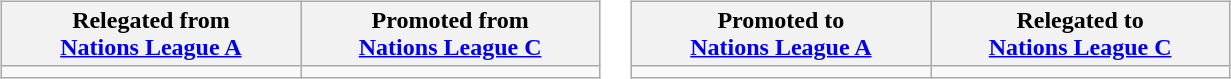<table>
<tr style="vertical-align:top">
<td><br><table class="wikitable" style="width:400px">
<tr>
<th style="width:50%">Relegated from<br><a href='#'>Nations League A</a></th>
<th style="width:50%">Promoted from<br><a href='#'>Nations League C</a></th>
</tr>
<tr>
<td></td>
<td></td>
</tr>
</table>
</td>
<td><br><table class="wikitable" style="width:400px">
<tr>
<th style="width:50%">Promoted to<br><a href='#'>Nations League A</a></th>
<th style="width:50%">Relegated to<br><a href='#'>Nations League C</a></th>
</tr>
<tr>
<td></td>
<td></td>
</tr>
</table>
</td>
</tr>
</table>
